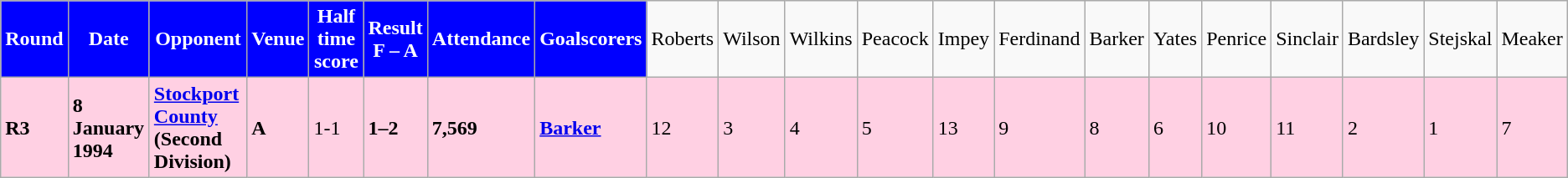<table class="wikitable">
<tr>
<th style="background:#0000FF; color:#FFFFFF; text-align:center;"><strong>Round</strong></th>
<th style="background:#0000FF; color:#FFFFFF; text-align:center;"><strong>Date</strong></th>
<th style="background:#0000FF; color:#FFFFFF; text-align:center;"><strong>Opponent</strong></th>
<th style="background:#0000FF; color:#FFFFFF; text-align:center;"><strong>Venue</strong></th>
<th style="background:#0000FF; color:#FFFFFF; text-align:center;"><strong>Half time score</strong></th>
<th style="background:#0000FF; color:#FFFFFF; text-align:center;"><strong>Result</strong><br><strong>F – A</strong></th>
<th style="background:#0000FF; color:#FFFFFF; text-align:center;"><strong>Attendance</strong></th>
<th style="background:#0000FF; color:#FFFFFF; text-align:center;"><strong>Goalscorers</strong></th>
<td>Roberts</td>
<td>Wilson</td>
<td>Wilkins</td>
<td>Peacock</td>
<td>Impey</td>
<td>Ferdinand</td>
<td>Barker</td>
<td>Yates</td>
<td>Penrice</td>
<td>Sinclair</td>
<td>Bardsley</td>
<td>Stejskal</td>
<td>Meaker</td>
</tr>
<tr style="background-color: #ffd0e3;">
<td><strong>R3</strong></td>
<td><strong>8 January 1994</strong></td>
<td><strong><a href='#'>Stockport County</a> (Second Division)</strong></td>
<td><strong>A</strong></td>
<td>1-1</td>
<td><strong>1–2</strong></td>
<td><strong>7,569</strong></td>
<td><a href='#'><strong>Barker</strong></a></td>
<td>12</td>
<td>3</td>
<td>4</td>
<td>5</td>
<td>13</td>
<td>9</td>
<td>8</td>
<td>6</td>
<td>10</td>
<td>11</td>
<td>2</td>
<td>1</td>
<td>7</td>
</tr>
</table>
